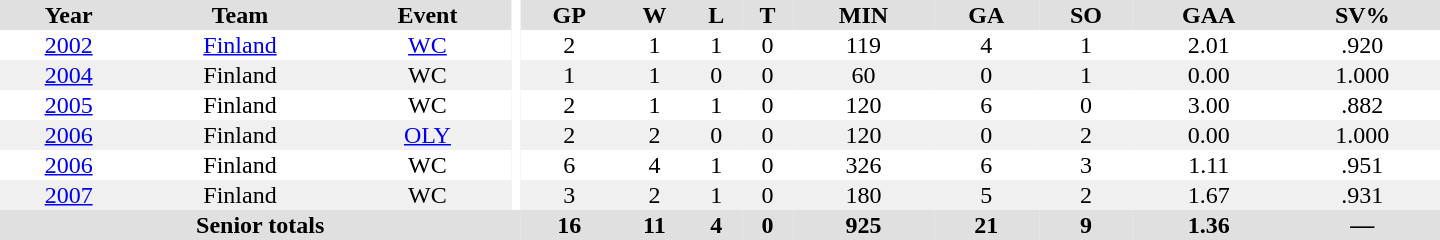<table border="0" cellpadding="1" cellspacing="0" ID="Table3" style="text-align:center; width:60em">
<tr ALIGN="center" bgcolor="#e0e0e0">
<th>Year</th>
<th>Team</th>
<th>Event</th>
<th rowspan="99" bgcolor="#ffffff"></th>
<th>GP</th>
<th>W</th>
<th>L</th>
<th>T</th>
<th>MIN</th>
<th>GA</th>
<th>SO</th>
<th>GAA</th>
<th>SV%</th>
</tr>
<tr>
<td><a href='#'>2002</a></td>
<td><a href='#'>Finland</a></td>
<td><a href='#'>WC</a></td>
<td>2</td>
<td>1</td>
<td>1</td>
<td>0</td>
<td>119</td>
<td>4</td>
<td>1</td>
<td>2.01</td>
<td>.920</td>
</tr>
<tr bgcolor="#f0f0f0">
<td><a href='#'>2004</a></td>
<td>Finland</td>
<td>WC</td>
<td>1</td>
<td>1</td>
<td>0</td>
<td>0</td>
<td>60</td>
<td>0</td>
<td>1</td>
<td>0.00</td>
<td>1.000</td>
</tr>
<tr>
<td><a href='#'>2005</a></td>
<td>Finland</td>
<td>WC</td>
<td>2</td>
<td>1</td>
<td>1</td>
<td>0</td>
<td>120</td>
<td>6</td>
<td>0</td>
<td>3.00</td>
<td>.882</td>
</tr>
<tr bgcolor="#f0f0f0">
<td><a href='#'>2006</a></td>
<td>Finland</td>
<td><a href='#'>OLY</a></td>
<td>2</td>
<td>2</td>
<td>0</td>
<td>0</td>
<td>120</td>
<td>0</td>
<td>2</td>
<td>0.00</td>
<td>1.000</td>
</tr>
<tr>
<td><a href='#'>2006</a></td>
<td>Finland</td>
<td>WC</td>
<td>6</td>
<td>4</td>
<td>1</td>
<td>0</td>
<td>326</td>
<td>6</td>
<td>3</td>
<td>1.11</td>
<td>.951</td>
</tr>
<tr bgcolor="#f0f0f0">
<td><a href='#'>2007</a></td>
<td>Finland</td>
<td>WC</td>
<td>3</td>
<td>2</td>
<td>1</td>
<td>0</td>
<td>180</td>
<td>5</td>
<td>2</td>
<td>1.67</td>
<td>.931</td>
</tr>
<tr bgcolor="#e0e0e0">
<th colspan=4>Senior totals</th>
<th>16</th>
<th>11</th>
<th>4</th>
<th>0</th>
<th>925</th>
<th>21</th>
<th>9</th>
<th>1.36</th>
<th>—</th>
</tr>
</table>
